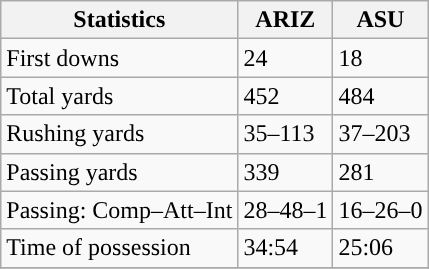<table class="wikitable" style="float: left;">
<tr>
<th>Statistics</th>
<th>ARIZ</th>
<th>ASU</th>
</tr>
<tr>
<td>First downs</td>
<td>24</td>
<td>18</td>
</tr>
<tr>
<td>Total yards</td>
<td>452</td>
<td>484</td>
</tr>
<tr>
<td>Rushing yards</td>
<td>35–113</td>
<td>37–203</td>
</tr>
<tr>
<td>Passing yards</td>
<td>339</td>
<td>281</td>
</tr>
<tr>
<td>Passing: Comp–Att–Int</td>
<td>28–48–1</td>
<td>16–26–0</td>
</tr>
<tr>
<td>Time of possession</td>
<td>34:54</td>
<td>25:06</td>
</tr>
<tr>
</tr>
</table>
